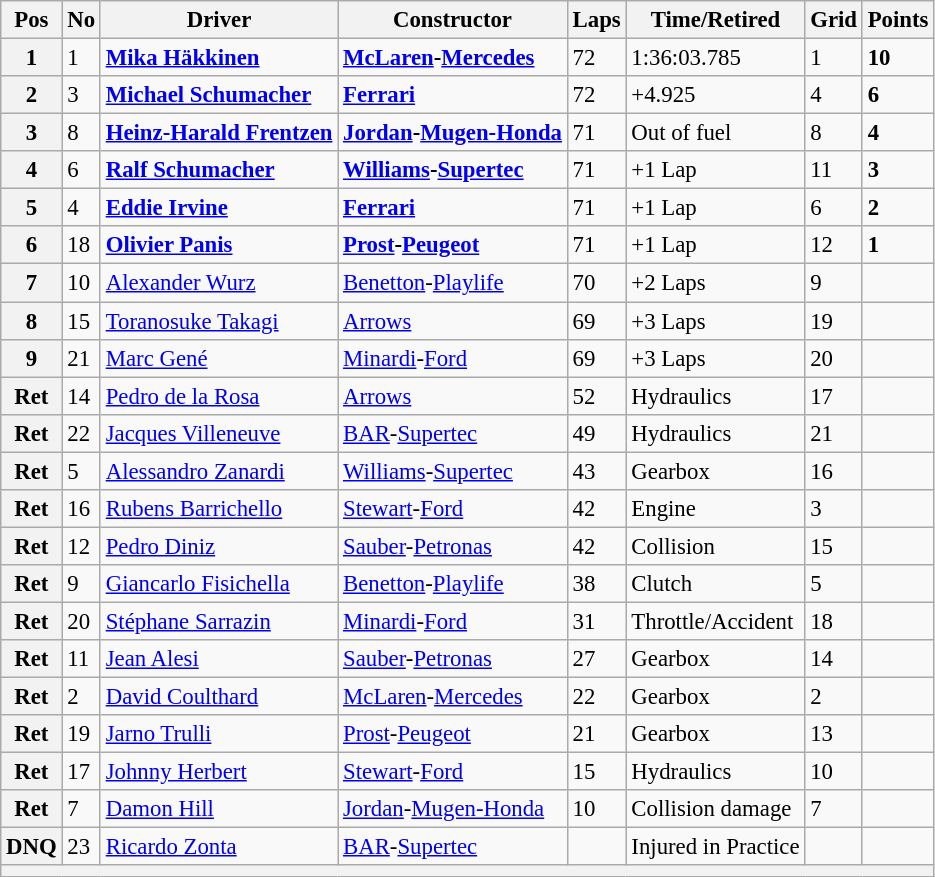<table class="wikitable" style="font-size: 95%;">
<tr>
<th>Pos</th>
<th>No</th>
<th>Driver</th>
<th>Constructor</th>
<th>Laps</th>
<th>Time/Retired</th>
<th>Grid</th>
<th>Points</th>
</tr>
<tr>
<th>1</th>
<td>1</td>
<td> <strong><a href='#'>Mika Häkkinen</a></strong></td>
<td><strong><a href='#'>McLaren</a>-<a href='#'>Mercedes</a></strong></td>
<td>72</td>
<td>1:36:03.785</td>
<td>1</td>
<td><strong>10</strong></td>
</tr>
<tr>
<th>2</th>
<td>3</td>
<td> <strong><a href='#'>Michael Schumacher</a></strong></td>
<td><strong><a href='#'>Ferrari</a></strong></td>
<td>72</td>
<td>+4.925</td>
<td>4</td>
<td><strong>6</strong></td>
</tr>
<tr>
<th>3</th>
<td>8</td>
<td> <strong><a href='#'>Heinz-Harald Frentzen</a></strong></td>
<td><strong><a href='#'>Jordan</a>-<a href='#'>Mugen-Honda</a></strong></td>
<td>71</td>
<td>Out of fuel</td>
<td>8</td>
<td><strong>4</strong></td>
</tr>
<tr>
<th>4</th>
<td>6</td>
<td> <strong><a href='#'>Ralf Schumacher</a></strong></td>
<td><strong><a href='#'>Williams</a>-<a href='#'>Supertec</a></strong></td>
<td>71</td>
<td>+1 Lap</td>
<td>11</td>
<td><strong>3</strong></td>
</tr>
<tr>
<th>5</th>
<td>4</td>
<td> <strong><a href='#'>Eddie Irvine</a></strong></td>
<td><strong><a href='#'>Ferrari</a></strong></td>
<td>71</td>
<td>+1 Lap</td>
<td>6</td>
<td><strong>2</strong></td>
</tr>
<tr>
<th>6</th>
<td>18</td>
<td> <strong><a href='#'>Olivier Panis</a></strong></td>
<td><strong><a href='#'>Prost</a>-<a href='#'>Peugeot</a></strong></td>
<td>71</td>
<td>+1 Lap</td>
<td>12</td>
<td><strong>1</strong></td>
</tr>
<tr>
<th>7</th>
<td>10</td>
<td> <a href='#'>Alexander Wurz</a></td>
<td><a href='#'>Benetton</a>-<a href='#'>Playlife</a></td>
<td>70</td>
<td>+2 Laps</td>
<td>9</td>
<td> </td>
</tr>
<tr>
<th>8</th>
<td>15</td>
<td> <a href='#'>Toranosuke Takagi</a></td>
<td><a href='#'>Arrows</a></td>
<td>69</td>
<td>+3 Laps</td>
<td>19</td>
<td> </td>
</tr>
<tr>
<th>9</th>
<td>21</td>
<td> <a href='#'>Marc Gené</a></td>
<td><a href='#'>Minardi</a>-<a href='#'>Ford</a></td>
<td>69</td>
<td>+3 Laps</td>
<td>20</td>
<td> </td>
</tr>
<tr>
<th>Ret</th>
<td>14</td>
<td> <a href='#'>Pedro de la Rosa</a></td>
<td><a href='#'>Arrows</a></td>
<td>52</td>
<td>Hydraulics</td>
<td>17</td>
<td> </td>
</tr>
<tr>
<th>Ret</th>
<td>22</td>
<td> <a href='#'>Jacques Villeneuve</a></td>
<td><a href='#'>BAR</a>-<a href='#'>Supertec</a></td>
<td>49</td>
<td>Hydraulics</td>
<td>21</td>
<td> </td>
</tr>
<tr>
<th>Ret</th>
<td>5</td>
<td> <a href='#'>Alessandro Zanardi</a></td>
<td><a href='#'>Williams</a>-<a href='#'>Supertec</a></td>
<td>43</td>
<td>Gearbox</td>
<td>16</td>
<td> </td>
</tr>
<tr>
<th>Ret</th>
<td>16</td>
<td> <a href='#'>Rubens Barrichello</a></td>
<td><a href='#'>Stewart</a>-<a href='#'>Ford</a></td>
<td>42</td>
<td>Engine</td>
<td>3</td>
<td> </td>
</tr>
<tr>
<th>Ret</th>
<td>12</td>
<td> <a href='#'>Pedro Diniz</a></td>
<td><a href='#'>Sauber</a>-<a href='#'>Petronas</a></td>
<td>42</td>
<td>Collision</td>
<td>15</td>
<td> </td>
</tr>
<tr>
<th>Ret</th>
<td>9</td>
<td> <a href='#'>Giancarlo Fisichella</a></td>
<td><a href='#'>Benetton</a>-<a href='#'>Playlife</a></td>
<td>38</td>
<td>Clutch</td>
<td>5</td>
<td> </td>
</tr>
<tr>
<th>Ret</th>
<td>20</td>
<td> <a href='#'>Stéphane Sarrazin</a></td>
<td><a href='#'>Minardi</a>-<a href='#'>Ford</a></td>
<td>31</td>
<td>Throttle/Accident</td>
<td>18</td>
<td> </td>
</tr>
<tr>
<th>Ret</th>
<td>11</td>
<td> <a href='#'>Jean Alesi</a></td>
<td><a href='#'>Sauber</a>-<a href='#'>Petronas</a></td>
<td>27</td>
<td>Gearbox</td>
<td>14</td>
<td> </td>
</tr>
<tr>
<th>Ret</th>
<td>2</td>
<td> <a href='#'>David Coulthard</a></td>
<td><a href='#'>McLaren</a>-<a href='#'>Mercedes</a></td>
<td>22</td>
<td>Gearbox</td>
<td>2</td>
<td> </td>
</tr>
<tr>
<th>Ret</th>
<td>19</td>
<td> <a href='#'>Jarno Trulli</a></td>
<td><a href='#'>Prost</a>-<a href='#'>Peugeot</a></td>
<td>21</td>
<td>Gearbox</td>
<td>13</td>
<td> </td>
</tr>
<tr>
<th>Ret</th>
<td>17</td>
<td> <a href='#'>Johnny Herbert</a></td>
<td><a href='#'>Stewart</a>-<a href='#'>Ford</a></td>
<td>15</td>
<td>Hydraulics</td>
<td>10</td>
<td> </td>
</tr>
<tr>
<th>Ret</th>
<td>7</td>
<td> <a href='#'>Damon Hill</a></td>
<td><a href='#'>Jordan</a>-<a href='#'>Mugen-Honda</a></td>
<td>10</td>
<td>Collision damage</td>
<td>7</td>
<td> </td>
</tr>
<tr>
<th>DNQ</th>
<td>23</td>
<td> <a href='#'>Ricardo Zonta</a></td>
<td><a href='#'>BAR</a>-<a href='#'>Supertec</a></td>
<td></td>
<td>Injured in Practice</td>
<td></td>
<td> </td>
</tr>
<tr>
<th colspan="8"></th>
</tr>
</table>
